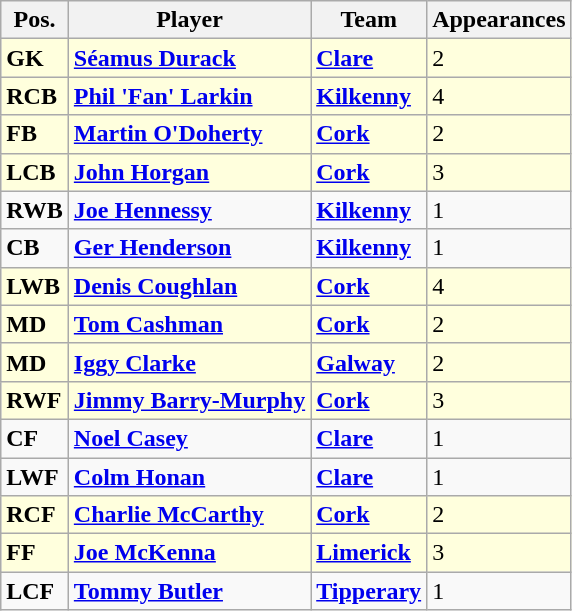<table class="wikitable">
<tr>
<th>Pos.</th>
<th>Player</th>
<th>Team</th>
<th>Appearances</th>
</tr>
<tr bgcolor=#FFFFDD>
<td><strong>GK</strong></td>
<td> <strong><a href='#'>Séamus Durack</a></strong></td>
<td><strong><a href='#'>Clare</a></strong></td>
<td>2</td>
</tr>
<tr bgcolor=#FFFFDD>
<td><strong>RCB</strong></td>
<td> <strong><a href='#'>Phil 'Fan' Larkin</a></strong></td>
<td><strong><a href='#'>Kilkenny</a></strong></td>
<td>4</td>
</tr>
<tr bgcolor=#FFFFDD>
<td><strong>FB</strong></td>
<td> <strong><a href='#'>Martin O'Doherty</a></strong></td>
<td><strong><a href='#'>Cork</a></strong></td>
<td>2</td>
</tr>
<tr bgcolor=#FFFFDD>
<td><strong>LCB</strong></td>
<td> <strong><a href='#'>John Horgan</a></strong></td>
<td><strong><a href='#'>Cork</a></strong></td>
<td>3</td>
</tr>
<tr>
<td><strong>RWB</strong></td>
<td> <strong><a href='#'>Joe Hennessy</a></strong></td>
<td><strong><a href='#'>Kilkenny</a></strong></td>
<td>1</td>
</tr>
<tr>
<td><strong>CB</strong></td>
<td> <strong><a href='#'>Ger Henderson</a></strong></td>
<td><strong><a href='#'>Kilkenny</a></strong></td>
<td>1</td>
</tr>
<tr bgcolor=#FFFFDD>
<td><strong>LWB</strong></td>
<td> <strong><a href='#'>Denis Coughlan</a></strong></td>
<td><strong><a href='#'>Cork</a></strong></td>
<td>4</td>
</tr>
<tr bgcolor=#FFFFDD>
<td><strong>MD</strong></td>
<td> <strong><a href='#'>Tom Cashman</a></strong></td>
<td><strong><a href='#'>Cork</a></strong></td>
<td>2</td>
</tr>
<tr bgcolor=#FFFFDD>
<td><strong>MD</strong></td>
<td> <strong><a href='#'>Iggy Clarke</a></strong></td>
<td><strong><a href='#'>Galway</a></strong></td>
<td>2</td>
</tr>
<tr bgcolor=#FFFFDD>
<td><strong>RWF</strong></td>
<td> <strong><a href='#'>Jimmy Barry-Murphy</a></strong></td>
<td><strong><a href='#'>Cork</a></strong></td>
<td>3</td>
</tr>
<tr>
<td><strong>CF</strong></td>
<td> <strong><a href='#'>Noel Casey</a></strong></td>
<td><strong><a href='#'>Clare</a></strong></td>
<td>1</td>
</tr>
<tr>
<td><strong>LWF</strong></td>
<td> <strong><a href='#'>Colm Honan</a></strong></td>
<td><strong><a href='#'>Clare</a></strong></td>
<td>1</td>
</tr>
<tr bgcolor=#FFFFDD>
<td><strong>RCF</strong></td>
<td> <strong><a href='#'>Charlie McCarthy</a></strong></td>
<td><strong><a href='#'>Cork</a></strong></td>
<td>2</td>
</tr>
<tr bgcolor=#FFFFDD>
<td><strong>FF</strong></td>
<td> <strong><a href='#'>Joe McKenna</a></strong></td>
<td><strong><a href='#'>Limerick</a></strong></td>
<td>3</td>
</tr>
<tr>
<td><strong>LCF</strong></td>
<td> <strong><a href='#'>Tommy Butler</a></strong></td>
<td><strong><a href='#'>Tipperary</a></strong></td>
<td>1</td>
</tr>
</table>
